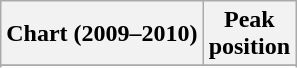<table class="wikitable sortable plainrowheaders">
<tr>
<th scope="col">Chart (2009–2010)</th>
<th scope="col">Peak<br>position</th>
</tr>
<tr>
</tr>
<tr>
</tr>
<tr>
</tr>
<tr>
</tr>
<tr>
</tr>
<tr>
</tr>
</table>
